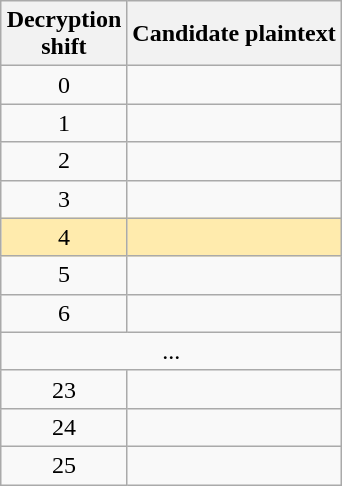<table class="wikitable" align="right" style="margin: 0 0 1em 1em">
<tr>
<th>Decryption<br>shift</th>
<th>Candidate plaintext</th>
</tr>
<tr align="center">
<td>0</td>
<td></td>
</tr>
<tr align="center">
<td>1</td>
<td></td>
</tr>
<tr align="center">
<td>2</td>
<td></td>
</tr>
<tr align="center">
<td>3</td>
<td></td>
</tr>
<tr align="center">
<td bgcolor="#ffebad">4</td>
<td bgcolor="#ffebad"></td>
</tr>
<tr align="center">
<td>5</td>
<td></td>
</tr>
<tr align="center">
<td>6</td>
<td></td>
</tr>
<tr align="center">
<td colspan="2">...</td>
</tr>
<tr align="center">
<td>23</td>
<td></td>
</tr>
<tr align="center">
<td>24</td>
<td></td>
</tr>
<tr align="center">
<td>25</td>
<td></td>
</tr>
</table>
